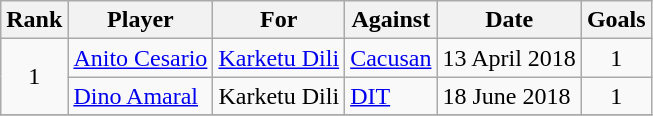<table class="wikitable" style="text-align:left">
<tr>
<th>Rank</th>
<th>Player</th>
<th>For</th>
<th>Against</th>
<th>Date</th>
<th>Goals</th>
</tr>
<tr>
<td align="center" rowspan=2>1</td>
<td> <a href='#'>Anito Cesario</a></td>
<td><a href='#'>Karketu Dili</a></td>
<td><a href='#'>Cacusan</a></td>
<td>13 April 2018</td>
<td align="center">1</td>
</tr>
<tr>
<td> <a href='#'>Dino Amaral</a></td>
<td>Karketu Dili</td>
<td><a href='#'>DIT</a></td>
<td>18 June 2018</td>
<td align="center">1</td>
</tr>
<tr>
</tr>
</table>
